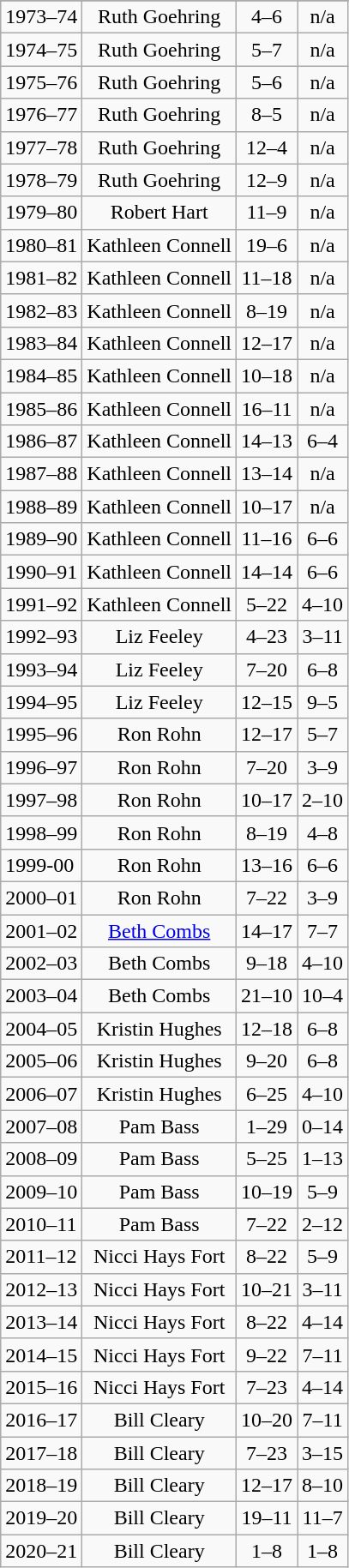<table class="wikitable" style="text-align:center">
<tr>
</tr>
<tr>
<td style="text-align:left">1973–74</td>
<td>Ruth Goehring</td>
<td>4–6</td>
<td>n/a</td>
</tr>
<tr>
<td style="text-align:left">1974–75</td>
<td>Ruth Goehring</td>
<td>5–7</td>
<td>n/a</td>
</tr>
<tr>
<td style="text-align:left">1975–76</td>
<td>Ruth Goehring</td>
<td>5–6</td>
<td>n/a</td>
</tr>
<tr>
<td style="text-align:left">1976–77</td>
<td>Ruth Goehring</td>
<td>8–5</td>
<td>n/a</td>
</tr>
<tr>
<td style="text-align:left">1977–78</td>
<td>Ruth Goehring</td>
<td>12–4</td>
<td>n/a</td>
</tr>
<tr>
<td style="text-align:left">1978–79</td>
<td>Ruth Goehring</td>
<td>12–9</td>
<td>n/a</td>
</tr>
<tr>
<td style="text-align:left">1979–80</td>
<td>Robert Hart</td>
<td>11–9</td>
<td>n/a</td>
</tr>
<tr>
<td style="text-align:left">1980–81</td>
<td>Kathleen Connell</td>
<td>19–6</td>
<td>n/a</td>
</tr>
<tr>
<td style="text-align:left">1981–82</td>
<td>Kathleen Connell</td>
<td>11–18</td>
<td>n/a</td>
</tr>
<tr>
<td style="text-align:left">1982–83</td>
<td>Kathleen Connell</td>
<td>8–19</td>
<td>n/a</td>
</tr>
<tr>
<td style="text-align:left">1983–84</td>
<td>Kathleen Connell</td>
<td>12–17</td>
<td>n/a</td>
</tr>
<tr>
<td style="text-align:left">1984–85</td>
<td>Kathleen Connell</td>
<td>10–18</td>
<td>n/a</td>
</tr>
<tr>
<td style="text-align:left">1985–86</td>
<td>Kathleen Connell</td>
<td>16–11</td>
<td>n/a</td>
</tr>
<tr>
<td style="text-align:left">1986–87</td>
<td>Kathleen Connell</td>
<td>14–13</td>
<td>6–4</td>
</tr>
<tr>
<td style="text-align:left">1987–88</td>
<td>Kathleen Connell</td>
<td>13–14</td>
<td>n/a</td>
</tr>
<tr>
<td style="text-align:left">1988–89</td>
<td>Kathleen Connell</td>
<td>10–17</td>
<td>n/a</td>
</tr>
<tr>
<td style="text-align:left">1989–90</td>
<td>Kathleen Connell</td>
<td>11–16</td>
<td>6–6</td>
</tr>
<tr>
<td style="text-align:left">1990–91</td>
<td>Kathleen Connell</td>
<td>14–14</td>
<td>6–6</td>
</tr>
<tr>
<td style="text-align:left">1991–92</td>
<td>Kathleen Connell</td>
<td>5–22</td>
<td>4–10</td>
</tr>
<tr>
<td style="text-align:left">1992–93</td>
<td>Liz Feeley</td>
<td>4–23</td>
<td>3–11</td>
</tr>
<tr>
<td style="text-align:left">1993–94</td>
<td>Liz Feeley</td>
<td>7–20</td>
<td>6–8</td>
</tr>
<tr>
<td style="text-align:left">1994–95</td>
<td>Liz Feeley</td>
<td>12–15</td>
<td>9–5</td>
</tr>
<tr>
<td style="text-align:left">1995–96</td>
<td>Ron Rohn</td>
<td>12–17</td>
<td>5–7</td>
</tr>
<tr>
<td style="text-align:left">1996–97</td>
<td>Ron Rohn</td>
<td>7–20</td>
<td>3–9</td>
</tr>
<tr>
<td style="text-align:left">1997–98</td>
<td>Ron Rohn</td>
<td>10–17</td>
<td>2–10</td>
</tr>
<tr>
<td style="text-align:left">1998–99</td>
<td>Ron Rohn</td>
<td>8–19</td>
<td>4–8</td>
</tr>
<tr>
<td style="text-align:left">1999-00</td>
<td>Ron Rohn</td>
<td>13–16</td>
<td>6–6</td>
</tr>
<tr>
<td style="text-align:left">2000–01</td>
<td>Ron Rohn</td>
<td>7–22</td>
<td>3–9</td>
</tr>
<tr>
<td style="text-align:left">2001–02</td>
<td><a href='#'>Beth Combs</a></td>
<td>14–17</td>
<td>7–7</td>
</tr>
<tr>
<td style="text-align:left">2002–03</td>
<td>Beth Combs</td>
<td>9–18</td>
<td>4–10</td>
</tr>
<tr>
<td style="text-align:left">2003–04</td>
<td>Beth Combs</td>
<td>21–10</td>
<td>10–4</td>
</tr>
<tr>
<td style="text-align:left">2004–05</td>
<td>Kristin Hughes</td>
<td>12–18</td>
<td>6–8</td>
</tr>
<tr>
<td style="text-align:left">2005–06</td>
<td>Kristin Hughes</td>
<td>9–20</td>
<td>6–8</td>
</tr>
<tr>
<td style="text-align:left">2006–07</td>
<td>Kristin Hughes</td>
<td>6–25</td>
<td>4–10</td>
</tr>
<tr>
<td style="text-align:left">2007–08</td>
<td>Pam Bass</td>
<td>1–29</td>
<td>0–14</td>
</tr>
<tr>
<td style="text-align:left">2008–09</td>
<td>Pam Bass</td>
<td>5–25</td>
<td>1–13</td>
</tr>
<tr>
<td style="text-align:left">2009–10</td>
<td>Pam Bass</td>
<td>10–19</td>
<td>5–9</td>
</tr>
<tr>
<td style="text-align:left">2010–11</td>
<td>Pam Bass</td>
<td>7–22</td>
<td>2–12</td>
</tr>
<tr>
<td style="text-align:left">2011–12</td>
<td>Nicci Hays Fort</td>
<td>8–22</td>
<td>5–9</td>
</tr>
<tr>
<td style="text-align:left">2012–13</td>
<td>Nicci Hays Fort</td>
<td>10–21</td>
<td>3–11</td>
</tr>
<tr>
<td style="text-align:left">2013–14</td>
<td>Nicci Hays Fort</td>
<td>8–22</td>
<td>4–14</td>
</tr>
<tr>
<td style="text-align:left">2014–15</td>
<td>Nicci Hays Fort</td>
<td>9–22</td>
<td>7–11</td>
</tr>
<tr>
<td style="text-align:left">2015–16</td>
<td>Nicci Hays Fort</td>
<td>7–23</td>
<td>4–14</td>
</tr>
<tr>
<td style="text-align:left">2016–17</td>
<td>Bill Cleary</td>
<td>10–20</td>
<td>7–11</td>
</tr>
<tr>
<td>2017–18</td>
<td>Bill Cleary</td>
<td>7–23</td>
<td>3–15</td>
</tr>
<tr>
<td>2018–19</td>
<td>Bill Cleary</td>
<td>12–17</td>
<td>8–10</td>
</tr>
<tr>
<td>2019–20</td>
<td>Bill Cleary</td>
<td>19–11</td>
<td>11–7</td>
</tr>
<tr>
<td>2020–21</td>
<td>Bill Cleary</td>
<td>1–8</td>
<td>1–8</td>
</tr>
</table>
